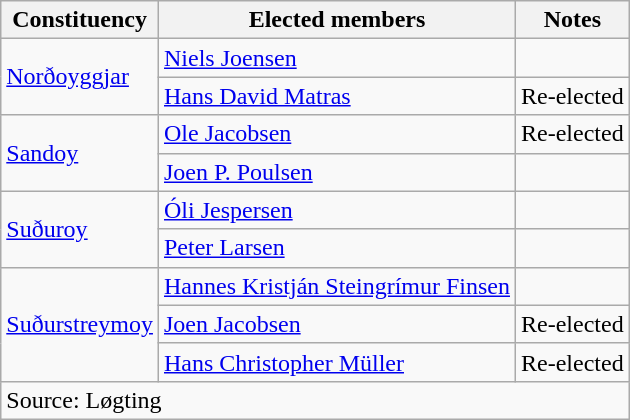<table class=wikitable>
<tr>
<th>Constituency</th>
<th>Elected members</th>
<th>Notes</th>
</tr>
<tr>
<td rowspan=2><a href='#'>Norðoyggjar</a></td>
<td><a href='#'>Niels Joensen</a></td>
<td></td>
</tr>
<tr>
<td><a href='#'>Hans David Matras</a></td>
<td>Re-elected</td>
</tr>
<tr>
<td rowspan=2><a href='#'>Sandoy</a></td>
<td><a href='#'>Ole Jacobsen</a></td>
<td>Re-elected</td>
</tr>
<tr>
<td><a href='#'>Joen P. Poulsen</a></td>
<td></td>
</tr>
<tr>
<td rowspan=2><a href='#'>Suðuroy</a></td>
<td><a href='#'>Óli Jespersen</a></td>
<td></td>
</tr>
<tr>
<td><a href='#'>Peter Larsen</a></td>
<td></td>
</tr>
<tr>
<td rowspan=3><a href='#'>Suðurstreymoy</a></td>
<td><a href='#'>Hannes Kristján Steingrímur Finsen</a></td>
<td></td>
</tr>
<tr>
<td><a href='#'>Joen Jacobsen</a></td>
<td>Re-elected</td>
</tr>
<tr>
<td><a href='#'>Hans Christopher Müller</a></td>
<td>Re-elected</td>
</tr>
<tr>
<td colspan=3>Source: Løgting</td>
</tr>
</table>
